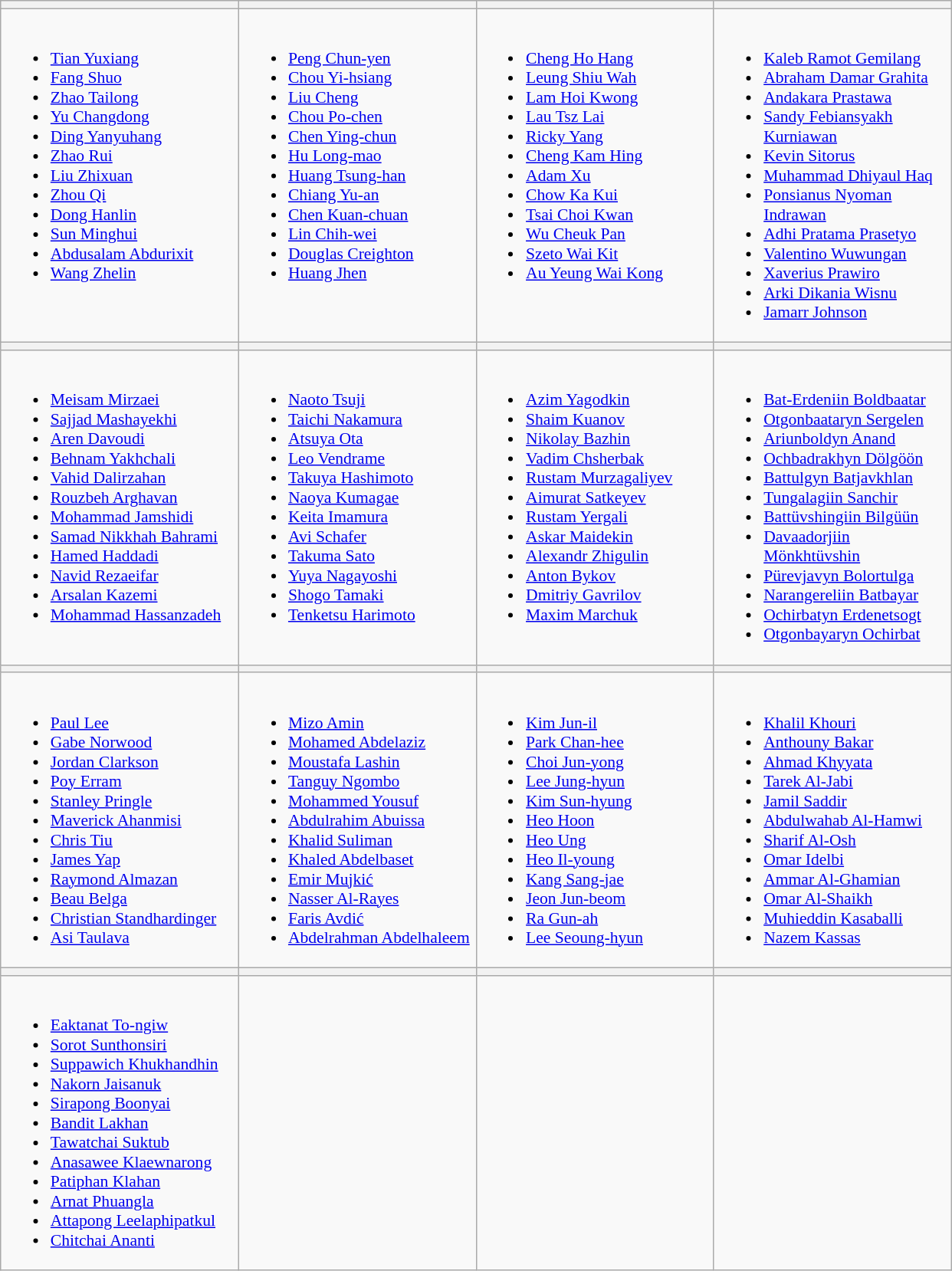<table class="wikitable" style="font-size:90%">
<tr>
<th width=200></th>
<th width=200></th>
<th width=200></th>
<th width=200></th>
</tr>
<tr>
<td valign=top><br><ul><li><a href='#'>Tian Yuxiang</a></li><li><a href='#'>Fang Shuo</a></li><li><a href='#'>Zhao Tailong</a></li><li><a href='#'>Yu Changdong</a></li><li><a href='#'>Ding Yanyuhang</a></li><li><a href='#'>Zhao Rui</a></li><li><a href='#'>Liu Zhixuan</a></li><li><a href='#'>Zhou Qi</a></li><li><a href='#'>Dong Hanlin</a></li><li><a href='#'>Sun Minghui</a></li><li><a href='#'>Abdusalam Abdurixit</a></li><li><a href='#'>Wang Zhelin</a></li></ul></td>
<td valign=top><br><ul><li><a href='#'>Peng Chun-yen</a></li><li><a href='#'>Chou Yi-hsiang</a></li><li><a href='#'>Liu Cheng</a></li><li><a href='#'>Chou Po-chen</a></li><li><a href='#'>Chen Ying-chun</a></li><li><a href='#'>Hu Long-mao</a></li><li><a href='#'>Huang Tsung-han</a></li><li><a href='#'>Chiang Yu-an</a></li><li><a href='#'>Chen Kuan-chuan</a></li><li><a href='#'>Lin Chih-wei</a></li><li><a href='#'>Douglas Creighton</a></li><li><a href='#'>Huang Jhen</a></li></ul></td>
<td valign=top><br><ul><li><a href='#'>Cheng Ho Hang</a></li><li><a href='#'>Leung Shiu Wah</a></li><li><a href='#'>Lam Hoi Kwong</a></li><li><a href='#'>Lau Tsz Lai</a></li><li><a href='#'>Ricky Yang</a></li><li><a href='#'>Cheng Kam Hing</a></li><li><a href='#'>Adam Xu</a></li><li><a href='#'>Chow Ka Kui</a></li><li><a href='#'>Tsai Choi Kwan</a></li><li><a href='#'>Wu Cheuk Pan</a></li><li><a href='#'>Szeto Wai Kit</a></li><li><a href='#'>Au Yeung Wai Kong</a></li></ul></td>
<td valign=top><br><ul><li><a href='#'>Kaleb Ramot Gemilang</a></li><li><a href='#'>Abraham Damar Grahita</a></li><li><a href='#'>Andakara Prastawa</a></li><li><a href='#'>Sandy Febiansyakh Kurniawan</a></li><li><a href='#'>Kevin Sitorus</a></li><li><a href='#'>Muhammad Dhiyaul Haq</a></li><li><a href='#'>Ponsianus Nyoman Indrawan</a></li><li><a href='#'>Adhi Pratama Prasetyo</a></li><li><a href='#'>Valentino Wuwungan</a></li><li><a href='#'>Xaverius Prawiro</a></li><li><a href='#'>Arki Dikania Wisnu</a></li><li><a href='#'>Jamarr Johnson</a></li></ul></td>
</tr>
<tr>
<th></th>
<th></th>
<th></th>
<th></th>
</tr>
<tr>
<td valign=top><br><ul><li><a href='#'>Meisam Mirzaei</a></li><li><a href='#'>Sajjad Mashayekhi</a></li><li><a href='#'>Aren Davoudi</a></li><li><a href='#'>Behnam Yakhchali</a></li><li><a href='#'>Vahid Dalirzahan</a></li><li><a href='#'>Rouzbeh Arghavan</a></li><li><a href='#'>Mohammad Jamshidi</a></li><li><a href='#'>Samad Nikkhah Bahrami</a></li><li><a href='#'>Hamed Haddadi</a></li><li><a href='#'>Navid Rezaeifar</a></li><li><a href='#'>Arsalan Kazemi</a></li><li><a href='#'>Mohammad Hassanzadeh</a></li></ul></td>
<td valign=top><br><ul><li><a href='#'>Naoto Tsuji</a></li><li><a href='#'>Taichi Nakamura</a></li><li><a href='#'>Atsuya Ota</a></li><li><a href='#'>Leo Vendrame</a></li><li><a href='#'>Takuya Hashimoto</a></li><li><a href='#'>Naoya Kumagae</a></li><li><a href='#'>Keita Imamura</a></li><li><a href='#'>Avi Schafer</a></li><li><a href='#'>Takuma Sato</a></li><li><a href='#'>Yuya Nagayoshi</a></li><li><a href='#'>Shogo Tamaki</a></li><li><a href='#'>Tenketsu Harimoto</a></li></ul></td>
<td valign=top><br><ul><li><a href='#'>Azim Yagodkin</a></li><li><a href='#'>Shaim Kuanov</a></li><li><a href='#'>Nikolay Bazhin</a></li><li><a href='#'>Vadim Chsherbak</a></li><li><a href='#'>Rustam Murzagaliyev</a></li><li><a href='#'>Aimurat Satkeyev</a></li><li><a href='#'>Rustam Yergali</a></li><li><a href='#'>Askar Maidekin</a></li><li><a href='#'>Alexandr Zhigulin</a></li><li><a href='#'>Anton Bykov</a></li><li><a href='#'>Dmitriy Gavrilov</a></li><li><a href='#'>Maxim Marchuk</a></li></ul></td>
<td valign=top><br><ul><li><a href='#'>Bat-Erdeniin Boldbaatar</a></li><li><a href='#'>Otgonbaataryn Sergelen</a></li><li><a href='#'>Ariunboldyn Anand</a></li><li><a href='#'>Ochbadrakhyn Dölgöön</a></li><li><a href='#'>Battulgyn Batjavkhlan</a></li><li><a href='#'>Tungalagiin Sanchir</a></li><li><a href='#'>Battüvshingiin Bilgüün</a></li><li><a href='#'>Davaadorjiin Mönkhtüvshin</a></li><li><a href='#'>Pürevjavyn Bolortulga</a></li><li><a href='#'>Narangereliin Batbayar</a></li><li><a href='#'>Ochirbatyn Erdenetsogt</a></li><li><a href='#'>Otgonbayaryn Ochirbat</a></li></ul></td>
</tr>
<tr>
<th></th>
<th></th>
<th></th>
<th></th>
</tr>
<tr>
<td valign=top><br><ul><li><a href='#'>Paul Lee</a></li><li><a href='#'>Gabe Norwood</a></li><li><a href='#'>Jordan Clarkson</a></li><li><a href='#'>Poy Erram</a></li><li><a href='#'>Stanley Pringle</a></li><li><a href='#'>Maverick Ahanmisi</a></li><li><a href='#'>Chris Tiu</a></li><li><a href='#'>James Yap</a></li><li><a href='#'>Raymond Almazan</a></li><li><a href='#'>Beau Belga</a></li><li><a href='#'>Christian Standhardinger</a></li><li><a href='#'>Asi Taulava</a></li></ul></td>
<td valign=top><br><ul><li><a href='#'>Mizo Amin</a></li><li><a href='#'>Mohamed Abdelaziz</a></li><li><a href='#'>Moustafa Lashin</a></li><li><a href='#'>Tanguy Ngombo</a></li><li><a href='#'>Mohammed Yousuf</a></li><li><a href='#'>Abdulrahim Abuissa</a></li><li><a href='#'>Khalid Suliman</a></li><li><a href='#'>Khaled Abdelbaset</a></li><li><a href='#'>Emir Mujkić</a></li><li><a href='#'>Nasser Al-Rayes</a></li><li><a href='#'>Faris Avdić</a></li><li><a href='#'>Abdelrahman Abdelhaleem</a></li></ul></td>
<td valign=top><br><ul><li><a href='#'>Kim Jun-il</a></li><li><a href='#'>Park Chan-hee</a></li><li><a href='#'>Choi Jun-yong</a></li><li><a href='#'>Lee Jung-hyun</a></li><li><a href='#'>Kim Sun-hyung</a></li><li><a href='#'>Heo Hoon</a></li><li><a href='#'>Heo Ung</a></li><li><a href='#'>Heo Il-young</a></li><li><a href='#'>Kang Sang-jae</a></li><li><a href='#'>Jeon Jun-beom</a></li><li><a href='#'>Ra Gun-ah</a></li><li><a href='#'>Lee Seoung-hyun</a></li></ul></td>
<td valign=top><br><ul><li><a href='#'>Khalil Khouri</a></li><li><a href='#'>Anthouny Bakar</a></li><li><a href='#'>Ahmad Khyyata</a></li><li><a href='#'>Tarek Al-Jabi</a></li><li><a href='#'>Jamil Saddir</a></li><li><a href='#'>Abdulwahab Al-Hamwi</a></li><li><a href='#'>Sharif Al-Osh</a></li><li><a href='#'>Omar Idelbi</a></li><li><a href='#'>Ammar Al-Ghamian</a></li><li><a href='#'>Omar Al-Shaikh</a></li><li><a href='#'>Muhieddin Kasaballi</a></li><li><a href='#'>Nazem Kassas</a></li></ul></td>
</tr>
<tr>
<th></th>
<th></th>
<th></th>
<th></th>
</tr>
<tr>
<td valign=top><br><ul><li><a href='#'>Eaktanat To-ngiw</a></li><li><a href='#'>Sorot Sunthonsiri</a></li><li><a href='#'>Suppawich Khukhandhin</a></li><li><a href='#'>Nakorn Jaisanuk</a></li><li><a href='#'>Sirapong Boonyai</a></li><li><a href='#'>Bandit Lakhan</a></li><li><a href='#'>Tawatchai Suktub</a></li><li><a href='#'>Anasawee Klaewnarong</a></li><li><a href='#'>Patiphan Klahan</a></li><li><a href='#'>Arnat Phuangla</a></li><li><a href='#'>Attapong Leelaphipatkul</a></li><li><a href='#'>Chitchai Ananti</a></li></ul></td>
<td valign=top></td>
<td valign=top></td>
<td valign=top></td>
</tr>
</table>
